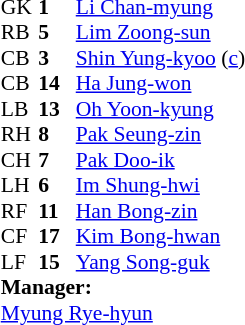<table style="font-size:90%; margin:0.2em auto;" cellspacing="0" cellpadding="0">
<tr>
<th width="25"></th>
<th width="25"></th>
</tr>
<tr>
<td>GK</td>
<td><strong>1</strong></td>
<td><a href='#'>Li Chan-myung</a></td>
</tr>
<tr>
<td>RB</td>
<td><strong>5</strong></td>
<td><a href='#'>Lim Zoong-sun</a></td>
</tr>
<tr>
<td>CB</td>
<td><strong>3</strong></td>
<td><a href='#'>Shin Yung-kyoo</a> (<a href='#'>c</a>)</td>
</tr>
<tr>
<td>CB</td>
<td><strong>14</strong></td>
<td><a href='#'>Ha Jung-won</a></td>
</tr>
<tr>
<td>LB</td>
<td><strong>13</strong></td>
<td><a href='#'>Oh Yoon-kyung</a></td>
</tr>
<tr>
<td>RH</td>
<td><strong>8</strong></td>
<td><a href='#'>Pak Seung-zin</a></td>
</tr>
<tr>
<td>CH</td>
<td><strong>7</strong></td>
<td><a href='#'>Pak Doo-ik</a></td>
</tr>
<tr>
<td>LH</td>
<td><strong>6</strong></td>
<td><a href='#'>Im Shung-hwi</a></td>
</tr>
<tr>
<td>RF</td>
<td><strong>11</strong></td>
<td><a href='#'>Han Bong-zin</a></td>
</tr>
<tr>
<td>CF</td>
<td><strong>17</strong></td>
<td><a href='#'>Kim Bong-hwan</a></td>
</tr>
<tr>
<td>LF</td>
<td><strong>15</strong></td>
<td><a href='#'>Yang Song-guk</a></td>
</tr>
<tr>
<td colspan="3"><strong>Manager:</strong></td>
</tr>
<tr>
<td colspan="3"><a href='#'>Myung Rye-hyun</a></td>
</tr>
</table>
